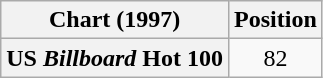<table class="wikitable plainrowheaders" style="text-align:center">
<tr>
<th>Chart (1997)</th>
<th>Position</th>
</tr>
<tr>
<th scope="row">US <em>Billboard</em> Hot 100</th>
<td>82</td>
</tr>
</table>
